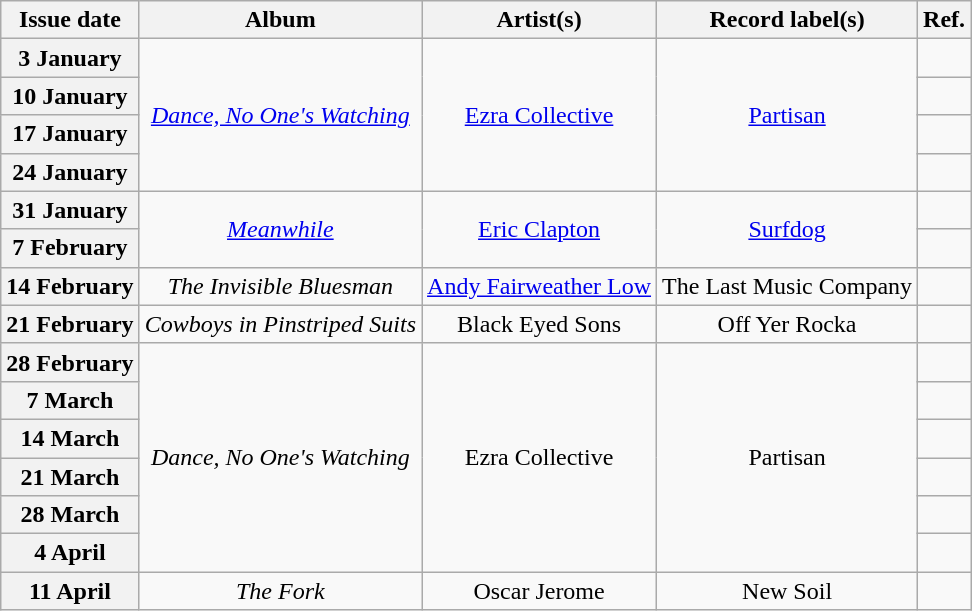<table class="wikitable plainrowheaders" style="text-align:center">
<tr>
<th scope="col">Issue date</th>
<th scope="col">Album</th>
<th scope="col">Artist(s)</th>
<th scope="col">Record label(s)</th>
<th scope="col">Ref.</th>
</tr>
<tr>
<th scope="row">3 January</th>
<td rowspan="4"><em><a href='#'>Dance, No One's Watching</a></em></td>
<td rowspan="4"><a href='#'>Ezra Collective</a></td>
<td rowspan="4"><a href='#'>Partisan</a></td>
<td></td>
</tr>
<tr>
<th scope="row">10 January</th>
<td></td>
</tr>
<tr>
<th scope="row">17 January</th>
<td></td>
</tr>
<tr>
<th scope="row">24 January</th>
<td></td>
</tr>
<tr>
<th scope="row">31 January</th>
<td rowspan="2"><em><a href='#'>Meanwhile</a></em></td>
<td rowspan="2"><a href='#'>Eric Clapton</a></td>
<td rowspan="2"><a href='#'>Surfdog</a></td>
<td></td>
</tr>
<tr>
<th scope="row">7 February</th>
<td></td>
</tr>
<tr>
<th scope="row">14 February</th>
<td><em>The Invisible Bluesman</em></td>
<td><a href='#'>Andy Fairweather Low</a></td>
<td>The Last Music Company</td>
<td></td>
</tr>
<tr>
<th scope="row">21 February</th>
<td><em>Cowboys in Pinstriped Suits</em></td>
<td>Black Eyed Sons</td>
<td>Off Yer Rocka</td>
<td></td>
</tr>
<tr>
<th scope="row">28 February</th>
<td rowspan="6"><em>Dance, No One's Watching</em></td>
<td rowspan="6">Ezra Collective</td>
<td rowspan="6">Partisan</td>
<td></td>
</tr>
<tr>
<th scope="row">7 March</th>
<td></td>
</tr>
<tr>
<th scope="row">14 March</th>
<td></td>
</tr>
<tr>
<th scope="row">21 March</th>
<td></td>
</tr>
<tr>
<th scope="row">28 March</th>
<td></td>
</tr>
<tr>
<th scope="row">4 April</th>
<td></td>
</tr>
<tr>
<th scope="row">11 April</th>
<td><em>The Fork</em></td>
<td>Oscar Jerome</td>
<td>New Soil</td>
<td></td>
</tr>
</table>
